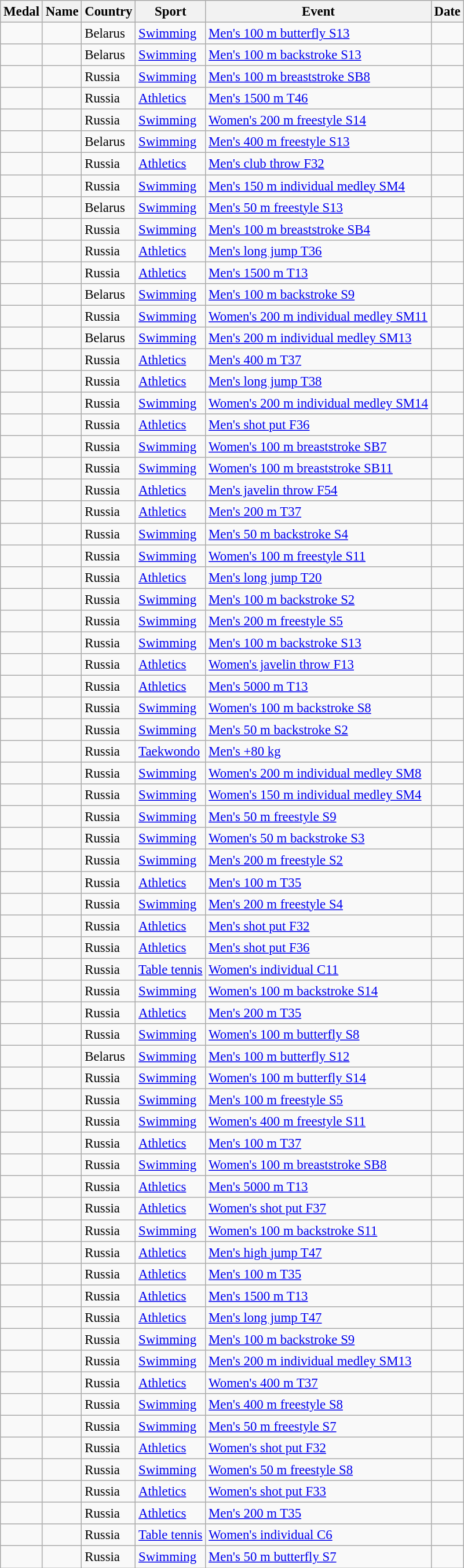<table class="wikitable sortable" style="font-size:95%">
<tr>
<th>Medal</th>
<th>Name</th>
<th>Country</th>
<th>Sport</th>
<th>Event</th>
<th>Date</th>
</tr>
<tr>
<td></td>
<td></td>
<td>Belarus</td>
<td><a href='#'>Swimming</a></td>
<td><a href='#'>Men's 100 m butterfly S13</a></td>
<td></td>
</tr>
<tr>
<td></td>
<td></td>
<td>Belarus</td>
<td><a href='#'>Swimming</a></td>
<td><a href='#'>Men's 100 m backstroke S13</a></td>
<td></td>
</tr>
<tr>
<td></td>
<td></td>
<td>Russia</td>
<td><a href='#'>Swimming</a></td>
<td><a href='#'>Men's 100 m breaststroke SB8</a></td>
<td></td>
</tr>
<tr>
<td></td>
<td></td>
<td>Russia</td>
<td><a href='#'>Athletics</a></td>
<td><a href='#'>Men's 1500 m T46</a></td>
<td></td>
</tr>
<tr>
<td></td>
<td></td>
<td>Russia</td>
<td><a href='#'>Swimming</a></td>
<td><a href='#'>Women's 200 m freestyle S14</a></td>
<td></td>
</tr>
<tr>
<td></td>
<td></td>
<td>Belarus</td>
<td><a href='#'>Swimming</a></td>
<td><a href='#'>Men's 400 m freestyle S13</a></td>
<td></td>
</tr>
<tr>
<td></td>
<td></td>
<td>Russia</td>
<td><a href='#'>Athletics</a></td>
<td><a href='#'>Men's club throw F32</a></td>
<td></td>
</tr>
<tr>
<td></td>
<td></td>
<td>Russia</td>
<td><a href='#'>Swimming</a></td>
<td><a href='#'>Men's 150 m individual medley SM4</a></td>
<td></td>
</tr>
<tr>
<td></td>
<td></td>
<td>Belarus</td>
<td><a href='#'>Swimming</a></td>
<td><a href='#'>Men's 50 m freestyle S13</a></td>
<td></td>
</tr>
<tr>
<td></td>
<td></td>
<td>Russia</td>
<td><a href='#'>Swimming</a></td>
<td><a href='#'>Men's 100 m breaststroke SB4</a></td>
<td></td>
</tr>
<tr>
<td></td>
<td></td>
<td>Russia</td>
<td><a href='#'>Athletics</a></td>
<td><a href='#'>Men's long jump T36</a></td>
<td></td>
</tr>
<tr>
<td></td>
<td></td>
<td>Russia</td>
<td><a href='#'>Athletics</a></td>
<td><a href='#'>Men's 1500 m T13</a></td>
<td></td>
</tr>
<tr>
<td></td>
<td></td>
<td>Belarus</td>
<td><a href='#'>Swimming</a></td>
<td><a href='#'>Men's 100 m backstroke S9</a></td>
<td></td>
</tr>
<tr>
<td></td>
<td></td>
<td>Russia</td>
<td><a href='#'>Swimming</a></td>
<td><a href='#'>Women's 200 m individual medley SM11</a></td>
<td></td>
</tr>
<tr>
<td></td>
<td></td>
<td>Belarus</td>
<td><a href='#'>Swimming</a></td>
<td><a href='#'>Men's 200 m individual medley SM13</a></td>
<td></td>
</tr>
<tr>
<td></td>
<td></td>
<td>Russia</td>
<td><a href='#'>Athletics</a></td>
<td><a href='#'>Men's 400 m T37</a></td>
<td></td>
</tr>
<tr>
<td></td>
<td></td>
<td>Russia</td>
<td><a href='#'>Athletics</a></td>
<td><a href='#'>Men's long jump T38</a></td>
<td></td>
</tr>
<tr>
<td></td>
<td></td>
<td>Russia</td>
<td><a href='#'>Swimming</a></td>
<td><a href='#'>Women's 200 m individual medley SM14</a></td>
<td></td>
</tr>
<tr>
<td></td>
<td></td>
<td>Russia</td>
<td><a href='#'>Athletics</a></td>
<td><a href='#'>Men's shot put F36</a></td>
<td></td>
</tr>
<tr>
<td></td>
<td></td>
<td>Russia</td>
<td><a href='#'>Swimming</a></td>
<td><a href='#'>Women's 100 m breaststroke SB7</a></td>
<td></td>
</tr>
<tr>
<td></td>
<td></td>
<td>Russia</td>
<td><a href='#'>Swimming</a></td>
<td><a href='#'>Women's 100 m breaststroke SB11</a></td>
<td></td>
</tr>
<tr>
<td></td>
<td></td>
<td>Russia</td>
<td><a href='#'>Athletics</a></td>
<td><a href='#'>Men's javelin throw F54</a></td>
<td></td>
</tr>
<tr>
<td></td>
<td></td>
<td>Russia</td>
<td><a href='#'>Athletics</a></td>
<td><a href='#'>Men's 200 m T37</a></td>
<td></td>
</tr>
<tr>
<td></td>
<td></td>
<td>Russia</td>
<td><a href='#'>Swimming</a></td>
<td><a href='#'>Men's 50 m backstroke S4</a></td>
<td></td>
</tr>
<tr>
<td></td>
<td></td>
<td>Russia</td>
<td><a href='#'>Swimming</a></td>
<td><a href='#'>Women's 100 m freestyle S11</a></td>
<td></td>
</tr>
<tr>
<td></td>
<td></td>
<td>Russia</td>
<td><a href='#'>Athletics</a></td>
<td><a href='#'>Men's long jump T20</a></td>
<td></td>
</tr>
<tr>
<td></td>
<td></td>
<td>Russia</td>
<td><a href='#'>Swimming</a></td>
<td><a href='#'>Men's 100 m backstroke S2</a></td>
<td></td>
</tr>
<tr>
<td></td>
<td></td>
<td>Russia</td>
<td><a href='#'>Swimming</a></td>
<td><a href='#'>Men's 200 m freestyle S5</a></td>
<td></td>
</tr>
<tr>
<td></td>
<td></td>
<td>Russia</td>
<td><a href='#'>Swimming</a></td>
<td><a href='#'>Men's 100 m backstroke S13</a></td>
<td></td>
</tr>
<tr>
<td></td>
<td></td>
<td>Russia</td>
<td><a href='#'>Athletics</a></td>
<td><a href='#'>Women's javelin throw F13</a></td>
<td></td>
</tr>
<tr>
<td></td>
<td></td>
<td>Russia</td>
<td><a href='#'>Athletics</a></td>
<td><a href='#'>Men's 5000 m T13</a></td>
<td></td>
</tr>
<tr>
<td></td>
<td></td>
<td>Russia</td>
<td><a href='#'>Swimming</a></td>
<td><a href='#'>Women's 100 m backstroke S8</a></td>
<td></td>
</tr>
<tr>
<td></td>
<td></td>
<td>Russia</td>
<td><a href='#'>Swimming</a></td>
<td><a href='#'>Men's 50 m backstroke S2</a></td>
<td></td>
</tr>
<tr>
<td></td>
<td></td>
<td>Russia</td>
<td><a href='#'>Taekwondo</a></td>
<td><a href='#'>Men's +80 kg</a></td>
<td></td>
</tr>
<tr>
<td></td>
<td></td>
<td>Russia</td>
<td><a href='#'>Swimming</a></td>
<td><a href='#'>Women's 200 m individual medley SM8</a></td>
<td></td>
</tr>
<tr>
<td></td>
<td></td>
<td>Russia</td>
<td><a href='#'>Swimming</a></td>
<td><a href='#'>Women's 150 m individual medley SM4</a></td>
<td></td>
</tr>
<tr>
<td></td>
<td></td>
<td>Russia</td>
<td><a href='#'>Swimming</a></td>
<td><a href='#'>Men's 50 m freestyle S9</a></td>
<td></td>
</tr>
<tr>
<td></td>
<td></td>
<td>Russia</td>
<td><a href='#'>Swimming</a></td>
<td><a href='#'>Women's 50 m backstroke S3</a></td>
<td></td>
</tr>
<tr>
<td></td>
<td></td>
<td>Russia</td>
<td><a href='#'>Swimming</a></td>
<td><a href='#'>Men's 200 m freestyle S2</a></td>
<td></td>
</tr>
<tr>
<td></td>
<td></td>
<td>Russia</td>
<td><a href='#'>Athletics</a></td>
<td><a href='#'>Men's 100 m T35</a></td>
<td></td>
</tr>
<tr>
<td></td>
<td></td>
<td>Russia</td>
<td><a href='#'>Swimming</a></td>
<td><a href='#'>Men's 200 m freestyle S4</a></td>
<td></td>
</tr>
<tr>
<td></td>
<td></td>
<td>Russia</td>
<td><a href='#'>Athletics</a></td>
<td><a href='#'>Men's shot put F32</a></td>
<td></td>
</tr>
<tr>
<td></td>
<td></td>
<td>Russia</td>
<td><a href='#'>Athletics</a></td>
<td><a href='#'>Men's shot put F36</a></td>
<td></td>
</tr>
<tr>
<td></td>
<td></td>
<td>Russia</td>
<td><a href='#'>Table tennis</a></td>
<td><a href='#'>Women's individual C11</a></td>
<td></td>
</tr>
<tr>
<td></td>
<td></td>
<td>Russia</td>
<td><a href='#'>Swimming</a></td>
<td><a href='#'>Women's 100 m backstroke  S14</a></td>
<td></td>
</tr>
<tr>
<td></td>
<td></td>
<td>Russia</td>
<td><a href='#'>Athletics</a></td>
<td><a href='#'>Men's 200 m T35</a></td>
<td></td>
</tr>
<tr>
<td></td>
<td></td>
<td>Russia</td>
<td><a href='#'>Swimming</a></td>
<td><a href='#'>Women's 100 m butterfly S8</a></td>
<td></td>
</tr>
<tr>
<td></td>
<td></td>
<td>Belarus</td>
<td><a href='#'>Swimming</a></td>
<td><a href='#'>Men's 100 m butterfly S12</a></td>
<td></td>
</tr>
<tr>
<td></td>
<td></td>
<td>Russia</td>
<td><a href='#'>Swimming</a></td>
<td><a href='#'>Women's 100 m butterfly  S14</a></td>
<td></td>
</tr>
<tr>
<td></td>
<td></td>
<td>Russia</td>
<td><a href='#'>Swimming</a></td>
<td><a href='#'>Men's 100 m freestyle S5</a></td>
<td></td>
</tr>
<tr>
<td></td>
<td></td>
<td>Russia</td>
<td><a href='#'>Swimming</a></td>
<td><a href='#'>Women's 400 m freestyle S11</a></td>
<td></td>
</tr>
<tr>
<td></td>
<td></td>
<td>Russia</td>
<td><a href='#'>Athletics</a></td>
<td><a href='#'>Men's 100 m T37</a></td>
<td></td>
</tr>
<tr>
<td></td>
<td></td>
<td>Russia</td>
<td><a href='#'>Swimming</a></td>
<td><a href='#'>Women's 100 m breaststroke SB8</a></td>
<td></td>
</tr>
<tr>
<td></td>
<td></td>
<td>Russia</td>
<td><a href='#'>Athletics</a></td>
<td><a href='#'>Men's 5000 m T13</a></td>
<td></td>
</tr>
<tr>
<td></td>
<td></td>
<td>Russia</td>
<td><a href='#'>Athletics</a></td>
<td><a href='#'>Women's shot put F37</a></td>
<td></td>
</tr>
<tr>
<td></td>
<td></td>
<td>Russia</td>
<td><a href='#'>Swimming</a></td>
<td><a href='#'>Women's 100 m backstroke S11</a></td>
<td></td>
</tr>
<tr>
<td></td>
<td></td>
<td>Russia</td>
<td><a href='#'>Athletics</a></td>
<td><a href='#'>Men's high jump T47</a></td>
<td></td>
</tr>
<tr>
<td></td>
<td></td>
<td>Russia</td>
<td><a href='#'>Athletics</a></td>
<td><a href='#'>Men's 100 m T35</a></td>
<td></td>
</tr>
<tr>
<td></td>
<td></td>
<td>Russia</td>
<td><a href='#'>Athletics</a></td>
<td><a href='#'>Men's 1500 m T13</a></td>
<td></td>
</tr>
<tr>
<td></td>
<td></td>
<td>Russia</td>
<td><a href='#'>Athletics</a></td>
<td><a href='#'>Men's long jump T47</a></td>
<td></td>
</tr>
<tr>
<td></td>
<td></td>
<td>Russia</td>
<td><a href='#'>Swimming</a></td>
<td><a href='#'>Men's 100 m backstroke S9</a></td>
<td></td>
</tr>
<tr>
<td></td>
<td></td>
<td>Russia</td>
<td><a href='#'>Swimming</a></td>
<td><a href='#'>Men's 200 m individual medley SM13</a></td>
<td></td>
</tr>
<tr>
<td></td>
<td></td>
<td>Russia</td>
<td><a href='#'>Athletics</a></td>
<td><a href='#'>Women's 400 m T37</a></td>
<td></td>
</tr>
<tr>
<td></td>
<td></td>
<td>Russia</td>
<td><a href='#'>Swimming</a></td>
<td><a href='#'>Men's 400 m freestyle S8</a></td>
<td></td>
</tr>
<tr>
<td></td>
<td></td>
<td>Russia</td>
<td><a href='#'>Swimming</a></td>
<td><a href='#'>Men's 50 m freestyle S7</a></td>
<td></td>
</tr>
<tr>
<td></td>
<td></td>
<td>Russia</td>
<td><a href='#'>Athletics</a></td>
<td><a href='#'>Women's shot put F32</a></td>
<td></td>
</tr>
<tr>
<td></td>
<td></td>
<td>Russia</td>
<td><a href='#'>Swimming</a></td>
<td><a href='#'>Women's 50 m freestyle S8</a></td>
<td></td>
</tr>
<tr>
<td></td>
<td></td>
<td>Russia</td>
<td><a href='#'>Athletics</a></td>
<td><a href='#'>Women's shot put F33</a></td>
<td></td>
</tr>
<tr>
<td></td>
<td></td>
<td>Russia</td>
<td><a href='#'>Athletics</a></td>
<td><a href='#'>Men's 200 m T35</a></td>
<td></td>
</tr>
<tr>
<td></td>
<td></td>
<td>Russia</td>
<td><a href='#'>Table tennis</a></td>
<td><a href='#'>Women's individual C6</a></td>
<td></td>
</tr>
<tr>
<td></td>
<td></td>
<td>Russia</td>
<td><a href='#'>Swimming</a></td>
<td><a href='#'>Men's 50 m butterfly S7</a></td>
<td></td>
</tr>
</table>
